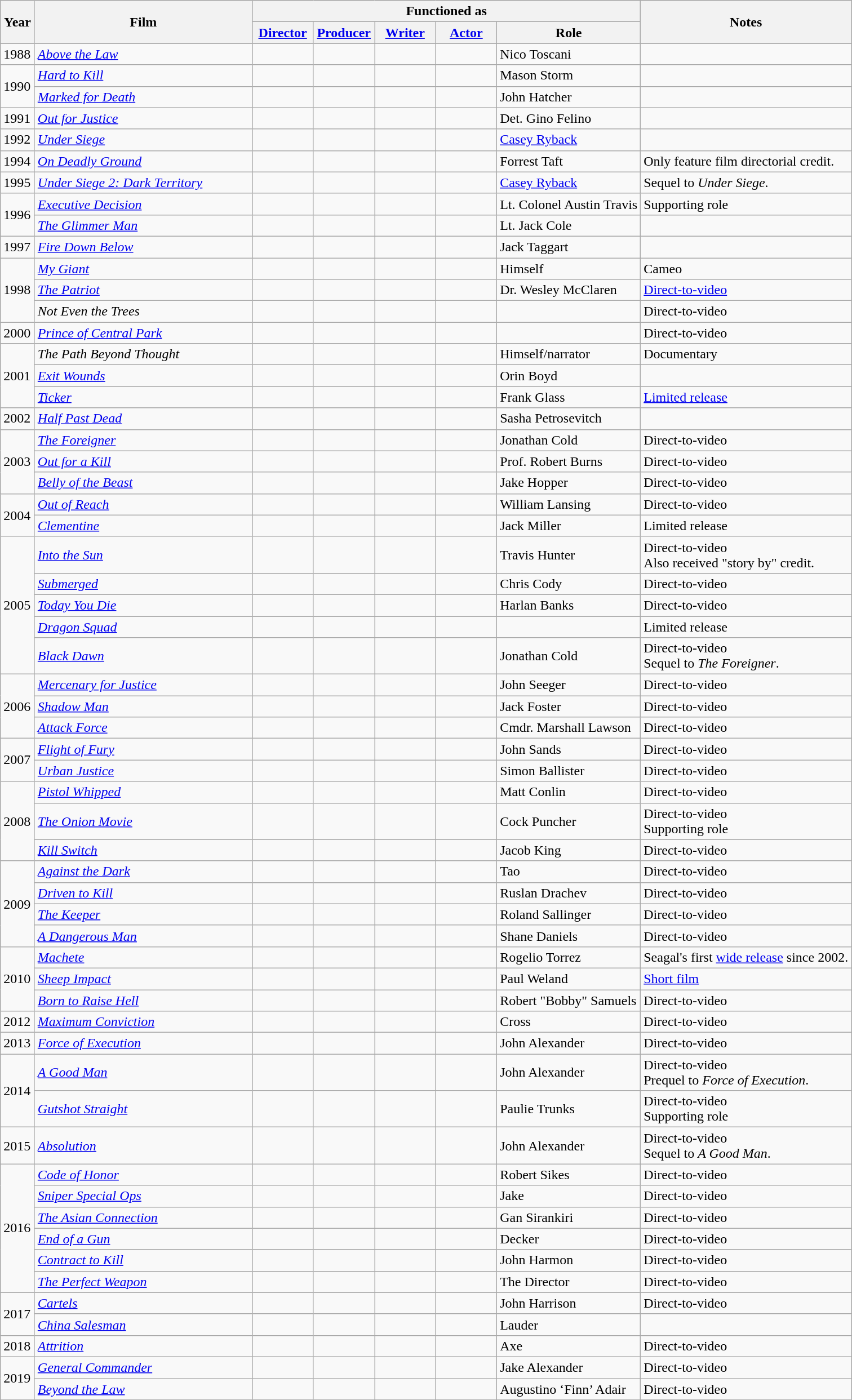<table class="wikitable sortable" style="margin-right: 0;">
<tr>
<th rowspan="2" style="width:33px;">Year</th>
<th rowspan="2" style="width:250px;">Film</th>
<th colspan="5">Functioned as</th>
<th rowspan="2">Notes</th>
</tr>
<tr>
<th style="width:65px;"><a href='#'>Director</a></th>
<th style="width:65px;"><a href='#'>Producer</a></th>
<th style="width:65px;"><a href='#'>Writer</a></th>
<th style="width:65px;"><a href='#'>Actor</a></th>
<th>Role</th>
</tr>
<tr>
<td>1988</td>
<td><em><a href='#'>Above the Law</a></em></td>
<td></td>
<td></td>
<td></td>
<td></td>
<td>Nico Toscani</td>
<td></td>
</tr>
<tr>
<td rowspan=2>1990</td>
<td><em><a href='#'>Hard to Kill</a></em></td>
<td></td>
<td></td>
<td></td>
<td></td>
<td>Mason Storm</td>
<td></td>
</tr>
<tr>
<td><em><a href='#'>Marked for Death</a></em></td>
<td></td>
<td></td>
<td></td>
<td></td>
<td>John Hatcher</td>
<td></td>
</tr>
<tr>
<td>1991</td>
<td><em><a href='#'>Out for Justice</a></em></td>
<td></td>
<td></td>
<td></td>
<td></td>
<td>Det. Gino Felino</td>
<td></td>
</tr>
<tr>
<td>1992</td>
<td><em><a href='#'>Under Siege</a></em></td>
<td></td>
<td></td>
<td></td>
<td></td>
<td><a href='#'>Casey Ryback</a></td>
<td></td>
</tr>
<tr>
<td>1994</td>
<td><em><a href='#'>On Deadly Ground</a></em></td>
<td></td>
<td></td>
<td></td>
<td></td>
<td>Forrest Taft</td>
<td>Only feature film directorial credit.</td>
</tr>
<tr>
<td>1995</td>
<td><em><a href='#'>Under Siege 2: Dark Territory</a></em></td>
<td></td>
<td></td>
<td></td>
<td></td>
<td><a href='#'>Casey Ryback</a></td>
<td>Sequel to <em>Under Siege</em>.</td>
</tr>
<tr>
<td rowspan=2>1996</td>
<td><em><a href='#'>Executive Decision</a></em></td>
<td></td>
<td></td>
<td></td>
<td></td>
<td>Lt. Colonel Austin Travis</td>
<td>Supporting role</td>
</tr>
<tr>
<td><em><a href='#'>The Glimmer Man</a></em></td>
<td></td>
<td></td>
<td></td>
<td></td>
<td>Lt. Jack Cole</td>
<td></td>
</tr>
<tr>
<td>1997</td>
<td><em><a href='#'>Fire Down Below</a></em></td>
<td></td>
<td></td>
<td></td>
<td></td>
<td>Jack Taggart</td>
<td></td>
</tr>
<tr>
<td rowspan=3>1998</td>
<td><em><a href='#'>My Giant</a></em></td>
<td></td>
<td></td>
<td></td>
<td></td>
<td>Himself</td>
<td>Cameo</td>
</tr>
<tr>
<td><em><a href='#'>The Patriot</a></em></td>
<td></td>
<td></td>
<td></td>
<td></td>
<td>Dr. Wesley McClaren</td>
<td><a href='#'>Direct-to-video</a></td>
</tr>
<tr>
<td><em>Not Even the Trees</em></td>
<td></td>
<td></td>
<td></td>
<td></td>
<td></td>
<td>Direct-to-video</td>
</tr>
<tr>
<td>2000</td>
<td><em><a href='#'>Prince of Central Park</a></em></td>
<td></td>
<td></td>
<td></td>
<td></td>
<td></td>
<td>Direct-to-video</td>
</tr>
<tr>
<td rowspan=3>2001</td>
<td><em>The Path Beyond Thought</em></td>
<td></td>
<td></td>
<td></td>
<td></td>
<td>Himself/narrator</td>
<td>Documentary<br></td>
</tr>
<tr>
<td><em><a href='#'>Exit Wounds</a></em></td>
<td></td>
<td></td>
<td></td>
<td></td>
<td>Orin Boyd</td>
<td></td>
</tr>
<tr>
<td><em><a href='#'>Ticker</a></em></td>
<td></td>
<td></td>
<td></td>
<td></td>
<td>Frank Glass</td>
<td><a href='#'>Limited release</a></td>
</tr>
<tr>
<td>2002</td>
<td><em><a href='#'>Half Past Dead</a></em></td>
<td></td>
<td></td>
<td></td>
<td></td>
<td>Sasha Petrosevitch</td>
<td></td>
</tr>
<tr>
<td rowspan=3>2003</td>
<td><em><a href='#'>The Foreigner</a></em></td>
<td></td>
<td></td>
<td></td>
<td></td>
<td>Jonathan Cold</td>
<td>Direct-to-video</td>
</tr>
<tr>
<td><em><a href='#'>Out for a Kill</a></em></td>
<td></td>
<td></td>
<td></td>
<td></td>
<td>Prof. Robert Burns</td>
<td>Direct-to-video</td>
</tr>
<tr>
<td><em><a href='#'>Belly of the Beast</a></em></td>
<td></td>
<td></td>
<td></td>
<td></td>
<td>Jake Hopper</td>
<td>Direct-to-video<br></td>
</tr>
<tr>
<td rowspan=2>2004</td>
<td><em><a href='#'>Out of Reach</a></em></td>
<td></td>
<td></td>
<td></td>
<td></td>
<td>William Lansing</td>
<td>Direct-to-video</td>
</tr>
<tr>
<td><em><a href='#'>Clementine</a></em></td>
<td></td>
<td></td>
<td></td>
<td></td>
<td>Jack Miller</td>
<td>Limited release</td>
</tr>
<tr>
<td rowspan=5>2005</td>
<td><em><a href='#'>Into the Sun</a></em></td>
<td></td>
<td></td>
<td></td>
<td></td>
<td>Travis Hunter</td>
<td>Direct-to-video<br>Also received "story by" credit.</td>
</tr>
<tr>
<td><em><a href='#'>Submerged</a></em></td>
<td></td>
<td></td>
<td></td>
<td></td>
<td>Chris Cody</td>
<td>Direct-to-video</td>
</tr>
<tr>
<td><em><a href='#'>Today You Die</a></em></td>
<td></td>
<td></td>
<td></td>
<td></td>
<td>Harlan Banks</td>
<td>Direct-to-video</td>
</tr>
<tr>
<td><em><a href='#'>Dragon Squad</a></em></td>
<td></td>
<td></td>
<td></td>
<td></td>
<td></td>
<td>Limited release</td>
</tr>
<tr>
<td><em><a href='#'>Black Dawn</a></em></td>
<td></td>
<td></td>
<td></td>
<td></td>
<td>Jonathan Cold</td>
<td>Direct-to-video<br>Sequel to <em>The Foreigner</em>.</td>
</tr>
<tr>
<td rowspan=3>2006</td>
<td><em><a href='#'>Mercenary for Justice</a></em></td>
<td></td>
<td></td>
<td></td>
<td></td>
<td>John Seeger</td>
<td>Direct-to-video</td>
</tr>
<tr>
<td><em><a href='#'>Shadow Man</a></em></td>
<td></td>
<td></td>
<td></td>
<td></td>
<td>Jack Foster</td>
<td>Direct-to-video</td>
</tr>
<tr>
<td><em><a href='#'>Attack Force</a></em></td>
<td></td>
<td></td>
<td></td>
<td></td>
<td>Cmdr. Marshall Lawson</td>
<td>Direct-to-video</td>
</tr>
<tr>
<td rowspan=2>2007</td>
<td><em><a href='#'>Flight of Fury</a></em></td>
<td></td>
<td></td>
<td></td>
<td></td>
<td>John Sands</td>
<td>Direct-to-video</td>
</tr>
<tr>
<td><em><a href='#'>Urban Justice</a></em></td>
<td></td>
<td></td>
<td></td>
<td></td>
<td>Simon Ballister</td>
<td>Direct-to-video</td>
</tr>
<tr>
<td rowspan=3>2008</td>
<td><em><a href='#'>Pistol Whipped</a></em></td>
<td></td>
<td></td>
<td></td>
<td></td>
<td>Matt Conlin</td>
<td>Direct-to-video</td>
</tr>
<tr>
<td><em><a href='#'>The Onion Movie</a></em></td>
<td></td>
<td></td>
<td></td>
<td></td>
<td>Cock Puncher</td>
<td>Direct-to-video<br>Supporting role</td>
</tr>
<tr>
<td><em><a href='#'>Kill Switch</a></em></td>
<td></td>
<td></td>
<td></td>
<td></td>
<td>Jacob King</td>
<td>Direct-to-video</td>
</tr>
<tr>
<td rowspan=4>2009</td>
<td><em><a href='#'>Against the Dark</a></em></td>
<td></td>
<td></td>
<td></td>
<td></td>
<td>Tao</td>
<td>Direct-to-video</td>
</tr>
<tr>
<td><em><a href='#'>Driven to Kill</a></em></td>
<td></td>
<td></td>
<td></td>
<td></td>
<td>Ruslan Drachev</td>
<td>Direct-to-video</td>
</tr>
<tr>
<td><em><a href='#'>The Keeper</a></em></td>
<td></td>
<td></td>
<td></td>
<td></td>
<td>Roland Sallinger</td>
<td>Direct-to-video</td>
</tr>
<tr>
<td><em><a href='#'>A Dangerous Man</a></em></td>
<td></td>
<td></td>
<td></td>
<td></td>
<td>Shane Daniels</td>
<td>Direct-to-video</td>
</tr>
<tr>
<td rowspan=3>2010</td>
<td><em><a href='#'>Machete</a></em></td>
<td></td>
<td></td>
<td></td>
<td></td>
<td>Rogelio Torrez</td>
<td>Seagal's first <a href='#'>wide release</a> since 2002.</td>
</tr>
<tr>
<td><em><a href='#'>Sheep Impact</a></em></td>
<td></td>
<td></td>
<td></td>
<td></td>
<td>Paul Weland</td>
<td><a href='#'>Short film</a></td>
</tr>
<tr>
<td><em><a href='#'>Born to Raise Hell</a></em></td>
<td></td>
<td></td>
<td></td>
<td></td>
<td>Robert "Bobby" Samuels</td>
<td>Direct-to-video</td>
</tr>
<tr>
<td>2012</td>
<td><em><a href='#'>Maximum Conviction</a></em></td>
<td></td>
<td></td>
<td></td>
<td></td>
<td>Cross</td>
<td>Direct-to-video</td>
</tr>
<tr>
<td>2013</td>
<td><em><a href='#'>Force of Execution</a></em></td>
<td></td>
<td></td>
<td></td>
<td></td>
<td>John Alexander</td>
<td>Direct-to-video</td>
</tr>
<tr>
<td rowspan=2>2014</td>
<td><em><a href='#'>A Good Man</a></em></td>
<td></td>
<td></td>
<td></td>
<td></td>
<td>John Alexander</td>
<td>Direct-to-video<br>Prequel to <em>Force of Execution</em>.</td>
</tr>
<tr>
<td><em><a href='#'>Gutshot Straight</a></em></td>
<td></td>
<td></td>
<td></td>
<td></td>
<td>Paulie Trunks</td>
<td>Direct-to-video<br>Supporting role</td>
</tr>
<tr>
<td>2015</td>
<td><em><a href='#'>Absolution</a></em></td>
<td></td>
<td></td>
<td></td>
<td></td>
<td>John Alexander</td>
<td>Direct-to-video<br>Sequel to <em>A Good Man</em>.</td>
</tr>
<tr>
<td rowspan=6>2016</td>
<td><em><a href='#'>Code of Honor</a></em></td>
<td></td>
<td></td>
<td></td>
<td></td>
<td>Robert Sikes</td>
<td>Direct-to-video</td>
</tr>
<tr>
<td><em><a href='#'>Sniper Special Ops</a></em></td>
<td></td>
<td></td>
<td></td>
<td></td>
<td>Jake</td>
<td>Direct-to-video</td>
</tr>
<tr>
<td><em><a href='#'>The Asian Connection</a></em></td>
<td></td>
<td></td>
<td></td>
<td></td>
<td>Gan Sirankiri</td>
<td>Direct-to-video</td>
</tr>
<tr>
<td><em><a href='#'>End of a Gun</a></em></td>
<td></td>
<td></td>
<td></td>
<td></td>
<td>Decker</td>
<td>Direct-to-video</td>
</tr>
<tr>
<td><em><a href='#'>Contract to Kill</a></em></td>
<td></td>
<td></td>
<td></td>
<td></td>
<td>John Harmon</td>
<td>Direct-to-video</td>
</tr>
<tr>
<td><em><a href='#'>The Perfect Weapon</a></em></td>
<td></td>
<td></td>
<td></td>
<td></td>
<td>The Director</td>
<td>Direct-to-video</td>
</tr>
<tr>
<td rowspan=2>2017</td>
<td><em><a href='#'>Cartels</a></em></td>
<td></td>
<td></td>
<td></td>
<td></td>
<td>John Harrison</td>
<td>Direct-to-video</td>
</tr>
<tr>
<td><em><a href='#'>China Salesman</a></em></td>
<td></td>
<td></td>
<td></td>
<td></td>
<td>Lauder</td>
<td></td>
</tr>
<tr>
<td>2018</td>
<td><em><a href='#'>Attrition</a></em></td>
<td></td>
<td></td>
<td></td>
<td></td>
<td>Axe</td>
<td>Direct-to-video</td>
</tr>
<tr>
<td rowspan=2>2019</td>
<td><em><a href='#'>General Commander</a></em></td>
<td></td>
<td></td>
<td></td>
<td></td>
<td>Jake Alexander</td>
<td>Direct-to-video</td>
</tr>
<tr>
<td><em><a href='#'>Beyond the Law</a></em></td>
<td></td>
<td></td>
<td></td>
<td></td>
<td>Augustino ‘Finn’ Adair</td>
<td>Direct-to-video</td>
</tr>
</table>
